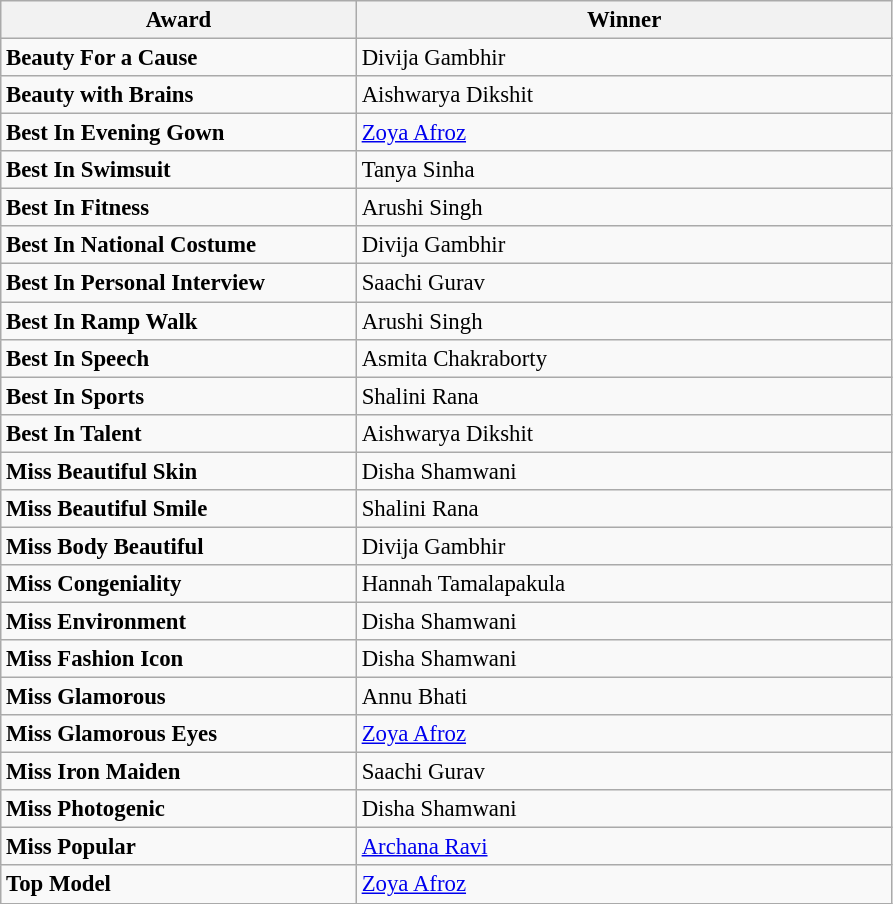<table class="wikitable sortable" style="font-size:95%;">
<tr colspan="10">
<th style="width:230px; align=center"><strong>Award</strong></th>
<th style="width:350px;"><strong>Winner</strong></th>
</tr>
<tr>
<td><strong>Beauty For a Cause</strong></td>
<td>Divija Gambhir</td>
</tr>
<tr>
<td><strong>Beauty with Brains</strong></td>
<td>Aishwarya Dikshit</td>
</tr>
<tr>
<td><strong>Best In Evening Gown</strong></td>
<td><a href='#'>Zoya Afroz</a></td>
</tr>
<tr>
<td><strong>Best In Swimsuit</strong></td>
<td>Tanya Sinha</td>
</tr>
<tr>
<td><strong>Best In Fitness</strong></td>
<td>Arushi Singh</td>
</tr>
<tr>
<td><strong>Best In National Costume</strong></td>
<td>Divija Gambhir</td>
</tr>
<tr>
<td><strong>Best In Personal Interview</strong></td>
<td>Saachi Gurav</td>
</tr>
<tr>
<td><strong>Best In Ramp Walk</strong></td>
<td>Arushi Singh</td>
</tr>
<tr>
<td><strong>Best In Speech</strong></td>
<td>Asmita Chakraborty</td>
</tr>
<tr>
<td><strong>Best In Sports</strong></td>
<td>Shalini Rana</td>
</tr>
<tr>
<td><strong>Best In Talent</strong></td>
<td>Aishwarya Dikshit</td>
</tr>
<tr>
<td><strong>Miss Beautiful Skin</strong></td>
<td>Disha Shamwani</td>
</tr>
<tr>
<td><strong>Miss Beautiful Smile</strong></td>
<td>Shalini Rana</td>
</tr>
<tr>
<td><strong>Miss Body Beautiful</strong></td>
<td>Divija Gambhir</td>
</tr>
<tr>
<td><strong>Miss Congeniality</strong></td>
<td>Hannah Tamalapakula</td>
</tr>
<tr>
<td><strong>Miss Environment</strong></td>
<td>Disha Shamwani</td>
</tr>
<tr>
<td><strong>Miss Fashion Icon</strong></td>
<td>Disha Shamwani</td>
</tr>
<tr>
<td><strong>Miss Glamorous</strong></td>
<td>Annu Bhati</td>
</tr>
<tr>
<td><strong>Miss Glamorous Eyes</strong></td>
<td><a href='#'>Zoya Afroz</a></td>
</tr>
<tr>
<td><strong>Miss Iron Maiden</strong></td>
<td>Saachi Gurav</td>
</tr>
<tr>
<td><strong>Miss Photogenic</strong></td>
<td>Disha Shamwani</td>
</tr>
<tr>
<td><strong>Miss Popular</strong></td>
<td><a href='#'>Archana Ravi</a></td>
</tr>
<tr>
<td><strong>Top Model</strong></td>
<td><a href='#'>Zoya Afroz</a></td>
</tr>
</table>
